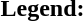<table class="toccolours" style="font-size:100%; white-space:nowrap;">
<tr>
<td><strong>Legend:</strong></td>
<td>      </td>
</tr>
<tr>
<td></td>
</tr>
<tr>
<td></td>
</tr>
<tr>
<td></td>
</tr>
</table>
